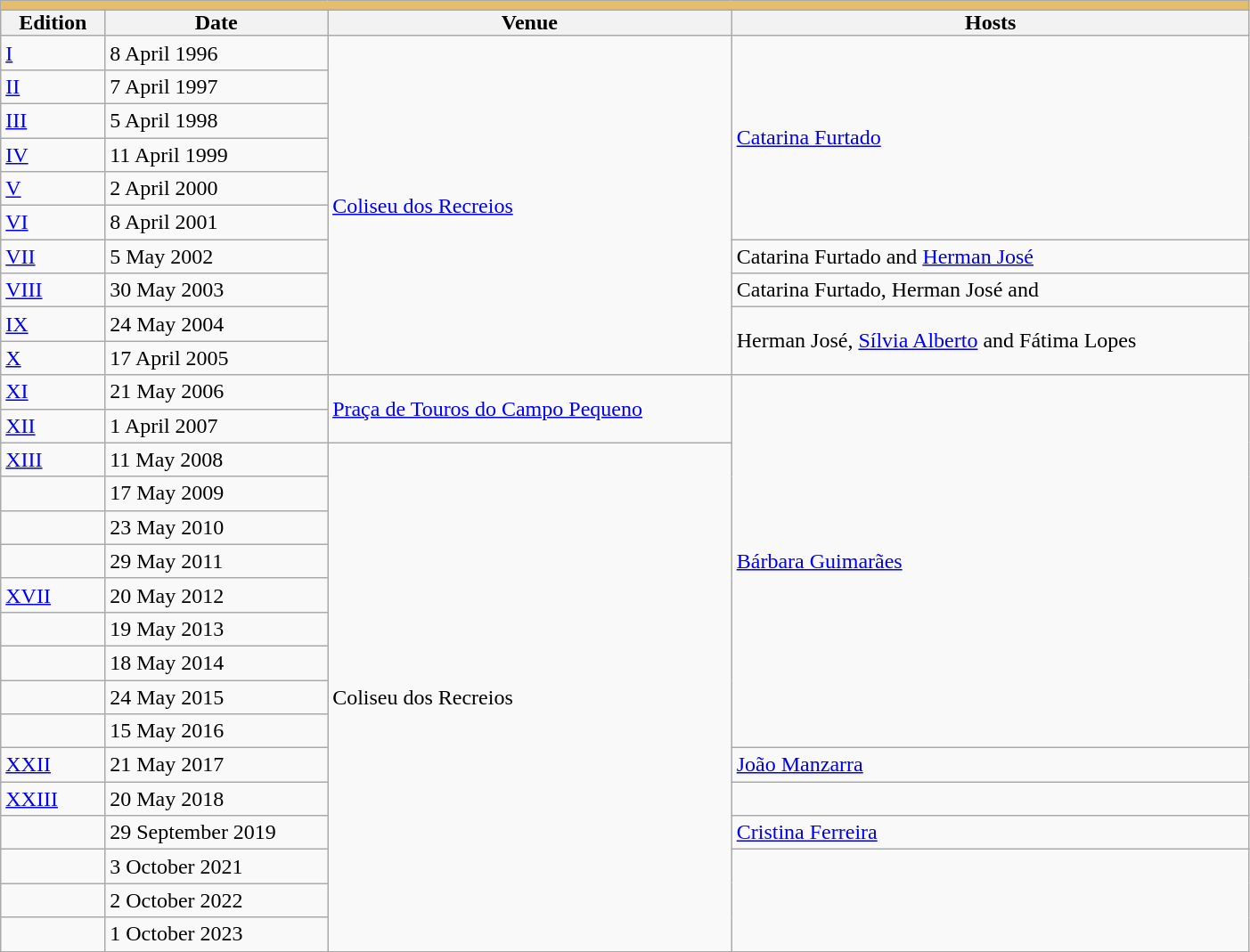<table class="wikitable" width="74%">
<tr>
<td colspan="9" bgcolor="#e4be6d"></td>
</tr>
<tr>
<th colspan="1" style="padding: 0 5px;">Edition</th>
<th colspan="1" style="padding: 0 5px;">Date</th>
<th colspan="1" style="padding: 0 5px;">Venue</th>
<th style="padding: 0 5px;">Hosts</th>
</tr>
<tr>
<td><a href='#'>I</a></td>
<td>8 April 1996</td>
<td rowspan="10"><a href='#'>Coliseu dos Recreios</a></td>
<td rowspan="6"><a href='#'>Catarina Furtado</a></td>
</tr>
<tr>
<td><a href='#'>II</a></td>
<td>7 April 1997</td>
</tr>
<tr>
<td><a href='#'>III</a></td>
<td>5 April 1998</td>
</tr>
<tr>
<td><a href='#'>IV</a></td>
<td>11 April 1999</td>
</tr>
<tr>
<td><a href='#'>V</a></td>
<td>2 April 2000</td>
</tr>
<tr>
<td><a href='#'>VI</a></td>
<td>8 April 2001</td>
</tr>
<tr>
<td><a href='#'>VII</a></td>
<td>5 May 2002</td>
<td>Catarina Furtado and <a href='#'>Herman José</a></td>
</tr>
<tr>
<td><a href='#'>VIII</a></td>
<td>30 May 2003</td>
<td>Catarina Furtado, Herman José and </td>
</tr>
<tr>
<td><a href='#'>IX</a></td>
<td>24 May 2004</td>
<td rowspan="2">Herman José, <a href='#'>Sílvia Alberto</a> and Fátima Lopes</td>
</tr>
<tr>
<td><a href='#'>X</a></td>
<td>17 April 2005</td>
</tr>
<tr>
<td><a href='#'>XI</a></td>
<td>21 May 2006</td>
<td rowspan="2"><a href='#'>Praça de Touros do Campo Pequeno</a></td>
<td rowspan="11"><a href='#'>Bárbara Guimarães</a></td>
</tr>
<tr>
<td><a href='#'>XII</a></td>
<td>1 April 2007</td>
</tr>
<tr>
<td><a href='#'>XIII</a></td>
<td>11 May 2008</td>
<td rowspan="15">Coliseu dos Recreios</td>
</tr>
<tr>
<td></td>
<td>17 May 2009</td>
</tr>
<tr>
<td></td>
<td>23 May 2010</td>
</tr>
<tr>
<td></td>
<td>29 May 2011</td>
</tr>
<tr>
<td><a href='#'>XVII</a></td>
<td>20 May 2012</td>
</tr>
<tr>
<td></td>
<td>19 May 2013</td>
</tr>
<tr>
<td></td>
<td>18 May 2014</td>
</tr>
<tr>
<td></td>
<td>24 May 2015</td>
</tr>
<tr>
<td></td>
<td>15 May 2016</td>
</tr>
<tr>
<td><a href='#'>XXII</a></td>
<td>21 May 2017</td>
<td><a href='#'>João Manzarra</a></td>
</tr>
<tr>
<td><a href='#'>XXIII</a></td>
<td>20 May 2018</td>
<td></td>
</tr>
<tr>
<td></td>
<td>29 September 2019</td>
<td><a href='#'>Cristina Ferreira</a></td>
</tr>
<tr>
<td></td>
<td>3 October 2021</td>
<td rowspan="3"></td>
</tr>
<tr>
<td></td>
<td>2 October 2022</td>
</tr>
<tr>
<td></td>
<td>1 October 2023</td>
</tr>
</table>
